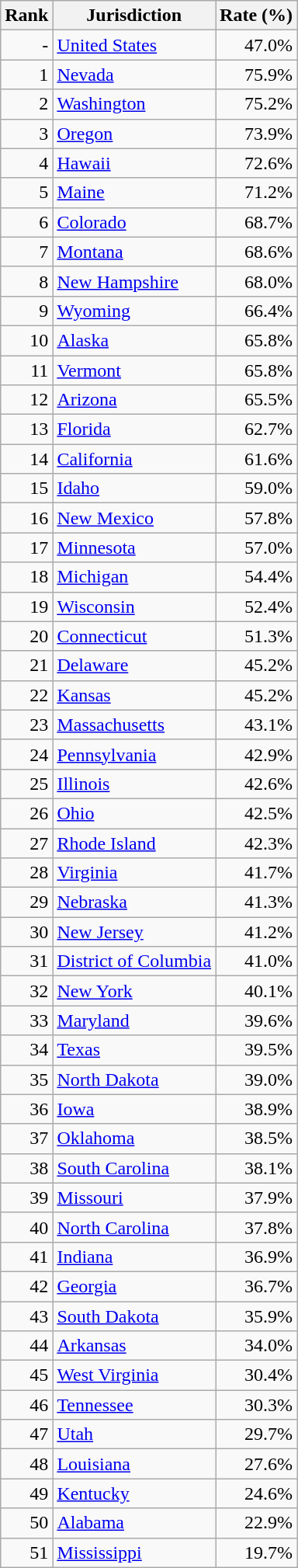<table class="wikitable sortable" style="text-align:right; margin-left:10px">
<tr>
<th>Rank</th>
<th align=center>Jurisdiction</th>
<th>Rate (%)</th>
</tr>
<tr>
<td>-</td>
<td align=left><a href='#'>United States</a></td>
<td>47.0%</td>
</tr>
<tr>
<td>1</td>
<td align=left><a href='#'>Nevada</a></td>
<td>75.9%</td>
</tr>
<tr>
<td>2</td>
<td align=left><a href='#'>Washington</a></td>
<td>75.2%</td>
</tr>
<tr>
<td>3</td>
<td align=left><a href='#'>Oregon</a></td>
<td>73.9%</td>
</tr>
<tr>
<td>4</td>
<td align=left><a href='#'>Hawaii</a></td>
<td>72.6%</td>
</tr>
<tr>
<td>5</td>
<td align=left><a href='#'>Maine</a></td>
<td>71.2%</td>
</tr>
<tr>
<td>6</td>
<td align=left><a href='#'>Colorado</a></td>
<td>68.7%</td>
</tr>
<tr>
<td>7</td>
<td align=left><a href='#'>Montana</a></td>
<td>68.6%</td>
</tr>
<tr>
<td>8</td>
<td align=left><a href='#'>New Hampshire</a></td>
<td>68.0%</td>
</tr>
<tr>
<td>9</td>
<td align=left><a href='#'>Wyoming</a></td>
<td>66.4%</td>
</tr>
<tr>
<td>10</td>
<td align=left><a href='#'>Alaska</a></td>
<td>65.8%</td>
</tr>
<tr>
<td>11</td>
<td align=left><a href='#'>Vermont</a></td>
<td>65.8%</td>
</tr>
<tr>
<td>12</td>
<td align=left><a href='#'>Arizona</a></td>
<td>65.5%</td>
</tr>
<tr>
<td>13</td>
<td align=left><a href='#'>Florida</a></td>
<td>62.7%</td>
</tr>
<tr>
<td>14</td>
<td align=left><a href='#'>California</a></td>
<td>61.6%</td>
</tr>
<tr>
<td>15</td>
<td align=left><a href='#'>Idaho</a></td>
<td>59.0%</td>
</tr>
<tr>
<td>16</td>
<td align=left><a href='#'>New Mexico</a></td>
<td>57.8%</td>
</tr>
<tr>
<td>17</td>
<td align=left><a href='#'>Minnesota</a></td>
<td>57.0%</td>
</tr>
<tr>
<td>18</td>
<td align=left><a href='#'>Michigan</a></td>
<td>54.4%</td>
</tr>
<tr>
<td>19</td>
<td align=left><a href='#'>Wisconsin</a></td>
<td>52.4%</td>
</tr>
<tr>
<td>20</td>
<td align=left><a href='#'>Connecticut</a></td>
<td>51.3%</td>
</tr>
<tr>
<td>21</td>
<td align=left><a href='#'>Delaware</a></td>
<td>45.2%</td>
</tr>
<tr>
<td>22</td>
<td align=left><a href='#'>Kansas</a></td>
<td>45.2%</td>
</tr>
<tr>
<td>23</td>
<td align=left><a href='#'>Massachusetts</a></td>
<td>43.1%</td>
</tr>
<tr>
<td>24</td>
<td align=left><a href='#'>Pennsylvania</a></td>
<td>42.9%</td>
</tr>
<tr>
<td>25</td>
<td align=left><a href='#'>Illinois</a></td>
<td>42.6%</td>
</tr>
<tr>
<td>26</td>
<td align=left><a href='#'>Ohio</a></td>
<td>42.5%</td>
</tr>
<tr>
<td>27</td>
<td align=left><a href='#'>Rhode Island</a></td>
<td>42.3%</td>
</tr>
<tr>
<td>28</td>
<td align=left><a href='#'>Virginia</a></td>
<td>41.7%</td>
</tr>
<tr>
<td>29</td>
<td align=left><a href='#'>Nebraska</a></td>
<td>41.3%</td>
</tr>
<tr>
<td>30</td>
<td align=left><a href='#'>New Jersey</a></td>
<td>41.2%</td>
</tr>
<tr>
<td>31</td>
<td align=left><a href='#'>District of Columbia</a></td>
<td>41.0%</td>
</tr>
<tr>
<td>32</td>
<td align=left><a href='#'>New York</a></td>
<td>40.1%</td>
</tr>
<tr>
<td>33</td>
<td align=left><a href='#'>Maryland</a></td>
<td>39.6%</td>
</tr>
<tr>
<td>34</td>
<td align=left><a href='#'>Texas</a></td>
<td>39.5%</td>
</tr>
<tr>
<td>35</td>
<td align=left><a href='#'>North Dakota</a></td>
<td>39.0%</td>
</tr>
<tr>
<td>36</td>
<td align=left><a href='#'>Iowa</a></td>
<td>38.9%</td>
</tr>
<tr>
<td>37</td>
<td align=left><a href='#'>Oklahoma</a></td>
<td>38.5%</td>
</tr>
<tr>
<td>38</td>
<td align=left><a href='#'>South Carolina</a></td>
<td>38.1%</td>
</tr>
<tr>
<td>39</td>
<td align=left><a href='#'>Missouri</a></td>
<td>37.9%</td>
</tr>
<tr>
<td>40</td>
<td align=left><a href='#'>North Carolina</a></td>
<td>37.8%</td>
</tr>
<tr>
<td>41</td>
<td align=left><a href='#'>Indiana</a></td>
<td>36.9%</td>
</tr>
<tr>
<td>42</td>
<td align=left><a href='#'>Georgia</a></td>
<td>36.7%</td>
</tr>
<tr>
<td>43</td>
<td align=left><a href='#'>South Dakota</a></td>
<td>35.9%</td>
</tr>
<tr>
<td>44</td>
<td align=left><a href='#'>Arkansas</a></td>
<td>34.0%</td>
</tr>
<tr>
<td>45</td>
<td align=left><a href='#'>West Virginia</a></td>
<td>30.4%</td>
</tr>
<tr>
<td>46</td>
<td align=left><a href='#'>Tennessee</a></td>
<td>30.3%</td>
</tr>
<tr>
<td>47</td>
<td align=left><a href='#'>Utah</a></td>
<td>29.7%</td>
</tr>
<tr>
<td>48</td>
<td align=left><a href='#'>Louisiana</a></td>
<td>27.6%</td>
</tr>
<tr>
<td>49</td>
<td align=left><a href='#'>Kentucky</a></td>
<td>24.6%</td>
</tr>
<tr>
<td>50</td>
<td align=left><a href='#'>Alabama</a></td>
<td>22.9%</td>
</tr>
<tr>
<td>51</td>
<td align=left><a href='#'>Mississippi</a></td>
<td>19.7%</td>
</tr>
</table>
